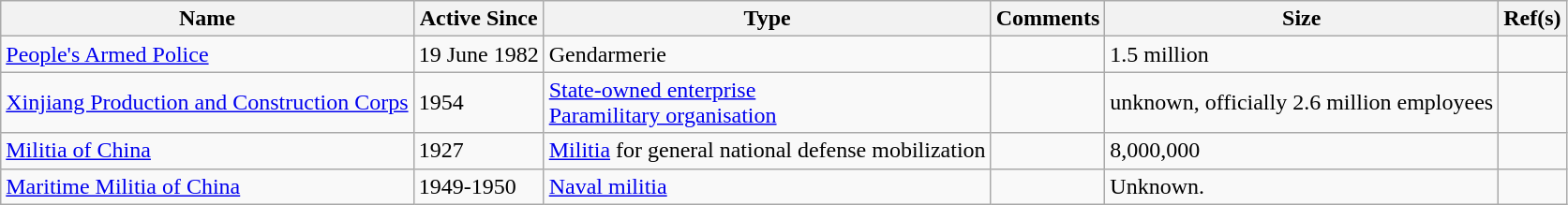<table class="wikitable plainrowheaders">
<tr>
<th scope="col">Name</th>
<th scope="col">Active Since</th>
<th scope="col">Type</th>
<th scope="col">Comments</th>
<th scope="col">Size</th>
<th scope="col">Ref(s)</th>
</tr>
<tr>
<td><a href='#'>People's Armed Police</a></td>
<td>19 June 1982</td>
<td>Gendarmerie</td>
<td></td>
<td>1.5 million</td>
<td></td>
</tr>
<tr>
<td><a href='#'>Xinjiang Production and Construction Corps</a></td>
<td>1954</td>
<td><a href='#'>State-owned enterprise</a><br><a href='#'>Paramilitary organisation</a></td>
<td></td>
<td>unknown, officially 2.6 million employees</td>
<td></td>
</tr>
<tr>
<td><a href='#'>Militia of China</a></td>
<td>1927</td>
<td><a href='#'>Militia</a> for general national defense mobilization</td>
<td></td>
<td>8,000,000</td>
<td></td>
</tr>
<tr>
<td><a href='#'>Maritime Militia of China</a></td>
<td>1949-1950</td>
<td><a href='#'>Naval militia</a></td>
<td></td>
<td>Unknown.</td>
<td></td>
</tr>
</table>
